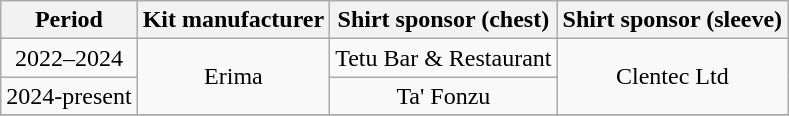<table class="wikitable" style="text-align: center">
<tr>
<th>Period</th>
<th>Kit manufacturer</th>
<th>Shirt sponsor (chest)</th>
<th>Shirt sponsor (sleeve)</th>
</tr>
<tr>
<td>2022–2024</td>
<td rowspan="2">Erima</td>
<td>Tetu Bar & Restaurant</td>
<td rowspan="2">Clentec Ltd</td>
</tr>
<tr>
<td>2024-present</td>
<td>Ta' Fonzu</td>
</tr>
<tr>
</tr>
</table>
